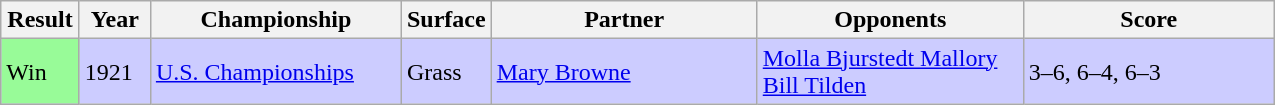<table class="sortable wikitable">
<tr>
<th style="width:45px">Result</th>
<th style="width:40px">Year</th>
<th style="width:160px">Championship</th>
<th style="width:50px">Surface</th>
<th style="width:170px">Partner</th>
<th style="width:170px">Opponents</th>
<th style="width:160px" class="unsortable">Score</th>
</tr>
<tr style="background:#ccf;">
<td style="background:#98fb98;">Win</td>
<td>1921</td>
<td><a href='#'>U.S. Championships</a></td>
<td>Grass</td>
<td> <a href='#'>Mary Browne</a></td>
<td> <a href='#'>Molla Bjurstedt Mallory</a><br> <a href='#'>Bill Tilden</a></td>
<td>3–6, 6–4, 6–3</td>
</tr>
</table>
